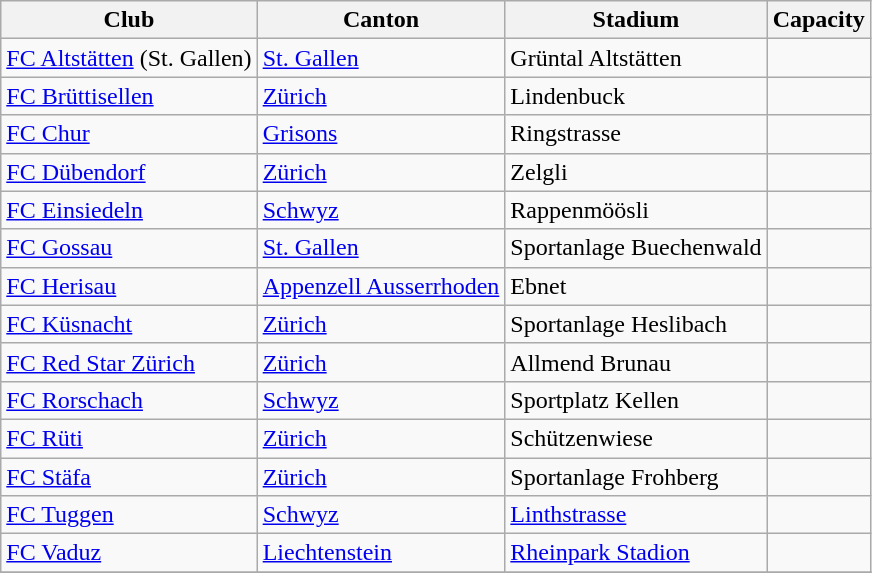<table class="wikitable">
<tr>
<th>Club</th>
<th>Canton</th>
<th>Stadium</th>
<th>Capacity</th>
</tr>
<tr>
<td><a href='#'>FC Altstätten</a> (St. Gallen)</td>
<td><a href='#'>St. Gallen</a></td>
<td>Grüntal Altstätten</td>
<td></td>
</tr>
<tr>
<td><a href='#'>FC Brüttisellen</a></td>
<td><a href='#'>Zürich</a></td>
<td>Lindenbuck</td>
<td></td>
</tr>
<tr>
<td><a href='#'>FC Chur</a></td>
<td><a href='#'>Grisons</a></td>
<td>Ringstrasse</td>
<td></td>
</tr>
<tr>
<td><a href='#'>FC Dübendorf</a></td>
<td><a href='#'>Zürich</a></td>
<td>Zelgli</td>
<td></td>
</tr>
<tr>
<td><a href='#'>FC Einsiedeln</a></td>
<td><a href='#'>Schwyz</a></td>
<td>Rappenmöösli</td>
<td></td>
</tr>
<tr>
<td><a href='#'>FC Gossau</a></td>
<td><a href='#'>St. Gallen</a></td>
<td>Sportanlage Buechenwald</td>
<td></td>
</tr>
<tr>
<td><a href='#'>FC Herisau</a></td>
<td><a href='#'>Appenzell Ausserrhoden</a></td>
<td>Ebnet</td>
<td></td>
</tr>
<tr>
<td><a href='#'>FC Küsnacht</a></td>
<td><a href='#'>Zürich</a></td>
<td>Sportanlage Heslibach</td>
<td></td>
</tr>
<tr>
<td><a href='#'>FC Red Star Zürich</a></td>
<td><a href='#'>Zürich</a></td>
<td>Allmend Brunau</td>
<td></td>
</tr>
<tr>
<td><a href='#'>FC Rorschach</a></td>
<td><a href='#'>Schwyz</a></td>
<td>Sportplatz Kellen</td>
<td></td>
</tr>
<tr>
<td><a href='#'>FC Rüti</a></td>
<td><a href='#'>Zürich</a></td>
<td>Schützenwiese</td>
<td></td>
</tr>
<tr>
<td><a href='#'>FC Stäfa</a></td>
<td><a href='#'>Zürich</a></td>
<td>Sportanlage Frohberg</td>
<td></td>
</tr>
<tr>
<td><a href='#'>FC Tuggen</a></td>
<td><a href='#'>Schwyz</a></td>
<td><a href='#'>Linthstrasse</a></td>
<td></td>
</tr>
<tr>
<td><a href='#'>FC Vaduz</a></td>
<td> <a href='#'>Liechtenstein</a></td>
<td><a href='#'>Rheinpark Stadion</a></td>
<td></td>
</tr>
<tr>
</tr>
</table>
